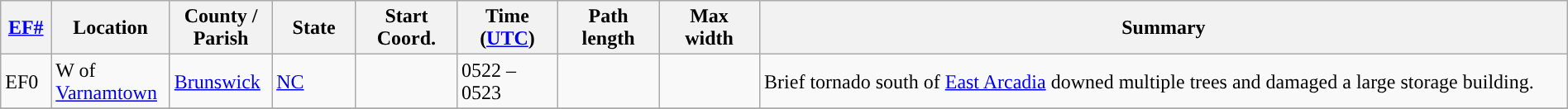<table class="wikitable sortable" style="width:100%;">
<tr>
<th scope="col" width="3%" align="center"><a href='#'>EF#</a></th>
<th scope="col" width="7%" align="center" class="unsortable">Location</th>
<th scope="col" width="6%" align="center" class="unsortable">County / Parish</th>
<th scope="col" width="5%" align="center">State</th>
<th scope="col" width="6%" align="center">Start Coord.</th>
<th scope="col" width="6%" align="center">Time (<a href='#'>UTC</a>)</th>
<th scope="col" width="6%" align="center">Path length</th>
<th scope="col" width="6%" align="center">Max width</th>
<th scope="col" width="48%" class="unsortable" align="center">Summary</th>
</tr>
<tr>
<td>EF0</td>
<td>W of <a href='#'>Varnamtown</a></td>
<td><a href='#'>Brunswick</a></td>
<td><a href='#'>NC</a></td>
<td></td>
<td>0522 – 0523</td>
<td></td>
<td></td>
<td>Brief tornado south of <a href='#'>East Arcadia</a> downed multiple trees and damaged a large storage building.</td>
</tr>
<tr>
</tr>
</table>
